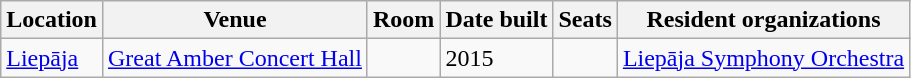<table class="wikitable">
<tr>
<th>Location</th>
<th>Venue</th>
<th>Room</th>
<th>Date built</th>
<th>Seats</th>
<th>Resident organizations</th>
</tr>
<tr>
<td><a href='#'>Liepāja</a></td>
<td><a href='#'>Great Amber Concert Hall</a></td>
<td></td>
<td>2015</td>
<td></td>
<td><a href='#'>Liepāja Symphony Orchestra</a></td>
</tr>
</table>
